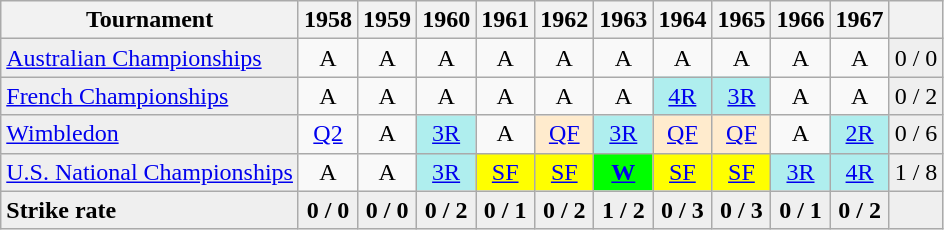<table class=wikitable style=text-align:center>
<tr>
<th>Tournament</th>
<th>1958</th>
<th>1959</th>
<th>1960</th>
<th>1961</th>
<th>1962</th>
<th>1963</th>
<th>1964</th>
<th>1965</th>
<th>1966</th>
<th>1967</th>
<th></th>
</tr>
<tr>
<td align=left bgcolor=#efefef><a href='#'>Australian Championships</a></td>
<td>A</td>
<td>A</td>
<td>A</td>
<td>A</td>
<td>A</td>
<td>A</td>
<td>A</td>
<td>A</td>
<td>A</td>
<td>A</td>
<td bgcolor=#efefef>0 / 0</td>
</tr>
<tr>
<td align=left bgcolor=#efefef><a href='#'>French Championships</a></td>
<td>A</td>
<td>A</td>
<td>A</td>
<td>A</td>
<td>A</td>
<td>A</td>
<td bgcolor=afeeee><a href='#'>4R</a></td>
<td bgcolor=afeeee><a href='#'>3R</a></td>
<td>A</td>
<td>A</td>
<td bgcolor=#efefef>0 / 2</td>
</tr>
<tr>
<td align=left bgcolor=#efefef><a href='#'>Wimbledon</a></td>
<td><a href='#'>Q2</a></td>
<td>A</td>
<td bgcolor=afeeee><a href='#'>3R</a></td>
<td>A</td>
<td bgcolor=ffebcd><a href='#'>QF</a></td>
<td bgcolor=afeeee><a href='#'>3R</a></td>
<td bgcolor=ffebcd><a href='#'>QF</a></td>
<td bgcolor=ffebcd><a href='#'>QF</a></td>
<td>A</td>
<td bgcolor=afeeee><a href='#'>2R</a></td>
<td bgcolor=#efefef>0 / 6</td>
</tr>
<tr>
<td align=left bgcolor=#efefef><a href='#'>U.S. National Championships</a></td>
<td>A</td>
<td>A</td>
<td bgcolor=afeeee><a href='#'>3R</a></td>
<td bgcolor=yellow><a href='#'>SF</a></td>
<td bgcolor=yellow><a href='#'>SF</a></td>
<td bgcolor=lime><a href='#'><strong>W</strong></a></td>
<td bgcolor=yellow><a href='#'>SF</a></td>
<td bgcolor=yellow><a href='#'>SF</a></td>
<td bgcolor=afeeee><a href='#'>3R</a></td>
<td bgcolor=afeeee><a href='#'>4R</a></td>
<td bgcolor=#efefef>1 / 8</td>
</tr>
<tr style="font-weight:bold; background:#efefef;">
<td style=text-align:left>Strike rate</td>
<td>0 / 0</td>
<td>0 / 0</td>
<td>0 / 2</td>
<td>0 / 1</td>
<td>0 / 2</td>
<td>1 / 2</td>
<td>0 / 3</td>
<td>0 / 3</td>
<td>0 / 1</td>
<td>0 / 2</td>
<td></td>
</tr>
</table>
